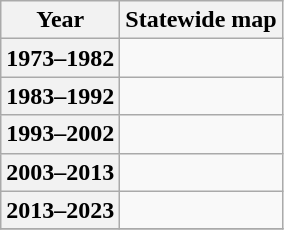<table class=wikitable>
<tr>
<th>Year</th>
<th>Statewide map</th>
</tr>
<tr>
<th>1973–1982</th>
<td></td>
</tr>
<tr>
<th>1983–1992</th>
<td></td>
</tr>
<tr>
<th>1993–2002</th>
<td></td>
</tr>
<tr>
<th>2003–2013</th>
<td></td>
</tr>
<tr>
<th>2013–2023</th>
<td></td>
</tr>
<tr>
</tr>
</table>
